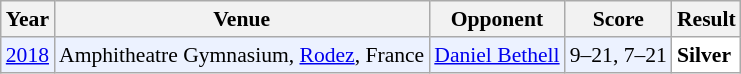<table class="sortable wikitable" style="font-size: 90%;">
<tr>
<th>Year</th>
<th>Venue</th>
<th>Opponent</th>
<th>Score</th>
<th>Result</th>
</tr>
<tr style="background:#ECF2FF">
<td align="center"><a href='#'>2018</a></td>
<td align="left">Amphitheatre Gymnasium, <a href='#'>Rodez</a>, France</td>
<td align="left"> <a href='#'>Daniel Bethell</a></td>
<td align="left">9–21, 7–21</td>
<td style="text-align:left; background:white"> <strong>Silver</strong></td>
</tr>
</table>
